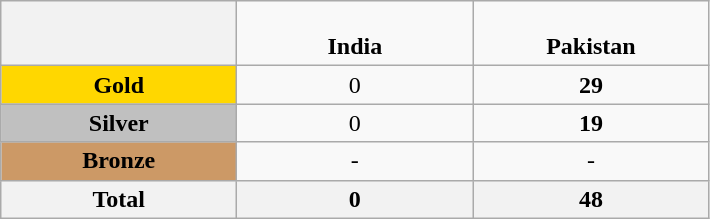<table class="wikitable" style="text-align:center">
<tr>
<th style="width:150px;"></th>
<td style="width:150px;" style="background-color:#0044AA"><span><br><strong>India</strong></span></td>
<td style="width:150px;"style="background-color:green"><span><br><strong>Pakistan</strong></span></td>
</tr>
<tr>
<td style="background:gold"><strong>Gold</strong></td>
<td>0</td>
<td><strong>29</strong></td>
</tr>
<tr>
<td style="background:silver"><strong>Silver</strong></td>
<td>0</td>
<td><strong>19</strong></td>
</tr>
<tr>
<td style="background:#cc9966"><strong>Bronze</strong></td>
<td>-</td>
<td>-</td>
</tr>
<tr>
<th>Total</th>
<th>0</th>
<th><strong>48</strong></th>
</tr>
</table>
